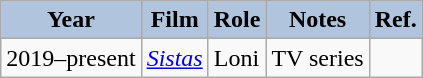<table class="wikitable">
<tr>
<th style="background:#B0C4DE;">Year</th>
<th style="background:#B0C4DE;">Film</th>
<th style="background:#B0C4DE;">Role</th>
<th style="background:#B0C4DE;">Notes</th>
<th style="background:#B0C4DE;">Ref.</th>
</tr>
<tr>
<td>2019–present</td>
<td><em><a href='#'>Sistas</a></em></td>
<td>Loni</td>
<td>TV series</td>
<td></td>
</tr>
</table>
